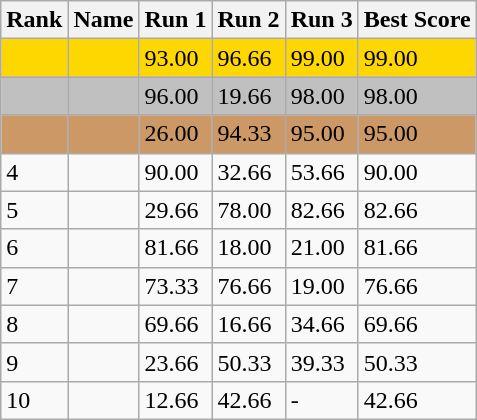<table class="wikitable">
<tr>
<th>Rank</th>
<th>Name</th>
<th>Run 1</th>
<th>Run 2</th>
<th>Run 3</th>
<th>Best Score</th>
</tr>
<tr style="background:gold;">
<td></td>
<td></td>
<td>93.00</td>
<td>96.66</td>
<td>99.00</td>
<td>99.00</td>
</tr>
<tr style="background:silver;">
<td></td>
<td></td>
<td>96.00</td>
<td>19.66</td>
<td>98.00</td>
<td>98.00</td>
</tr>
<tr style="background:#cc9966;">
<td></td>
<td></td>
<td>26.00</td>
<td>94.33</td>
<td>95.00</td>
<td>95.00</td>
</tr>
<tr>
<td>4</td>
<td></td>
<td>90.00</td>
<td>32.66</td>
<td>53.66</td>
<td>90.00</td>
</tr>
<tr>
<td>5</td>
<td></td>
<td>29.66</td>
<td>78.00</td>
<td>82.66</td>
<td>82.66</td>
</tr>
<tr>
<td>6</td>
<td></td>
<td>81.66</td>
<td>18.00</td>
<td>21.00</td>
<td>81.66</td>
</tr>
<tr>
<td>7</td>
<td></td>
<td>73.33</td>
<td>76.66</td>
<td>19.00</td>
<td>76.66</td>
</tr>
<tr>
<td>8</td>
<td></td>
<td>69.66</td>
<td>16.66</td>
<td>34.66</td>
<td>69.66</td>
</tr>
<tr>
<td>9</td>
<td></td>
<td>23.66</td>
<td>50.33</td>
<td>39.33</td>
<td>50.33</td>
</tr>
<tr>
<td>10</td>
<td></td>
<td>12.66</td>
<td>42.66</td>
<td>-</td>
<td>42.66</td>
</tr>
</table>
